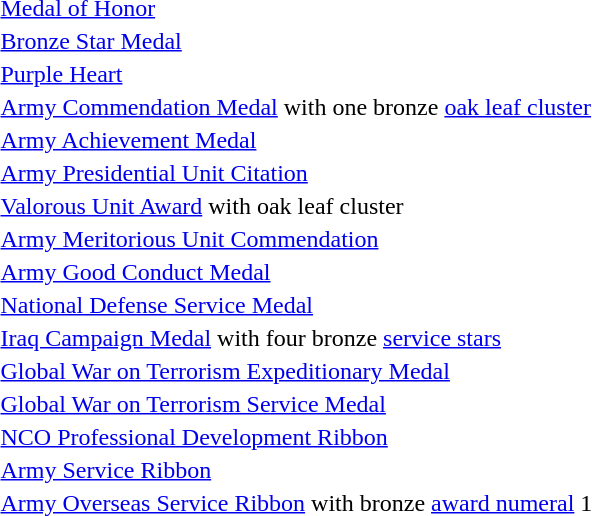<table>
<tr>
<td></td>
<td><a href='#'>Medal of Honor</a></td>
</tr>
<tr>
<td></td>
<td><a href='#'>Bronze Star Medal</a></td>
</tr>
<tr>
<td></td>
<td><a href='#'>Purple Heart</a></td>
</tr>
<tr>
<td></td>
<td><a href='#'>Army Commendation Medal</a> with one bronze <a href='#'>oak leaf cluster</a></td>
</tr>
<tr>
<td></td>
<td><a href='#'>Army Achievement Medal</a></td>
</tr>
<tr>
<td></td>
<td><a href='#'>Army Presidential Unit Citation</a></td>
</tr>
<tr>
<td></td>
<td><a href='#'>Valorous Unit Award</a> with oak leaf cluster</td>
</tr>
<tr>
<td></td>
<td><a href='#'>Army Meritorious Unit Commendation</a></td>
</tr>
<tr>
<td></td>
<td><a href='#'>Army Good Conduct Medal</a></td>
</tr>
<tr>
<td></td>
<td><a href='#'>National Defense Service Medal</a></td>
</tr>
<tr>
<td><span></span><span></span><span></span><span></span></td>
<td><a href='#'>Iraq Campaign Medal</a> with four bronze <a href='#'>service stars</a></td>
</tr>
<tr>
<td></td>
<td><a href='#'>Global War on Terrorism Expeditionary Medal</a></td>
</tr>
<tr>
<td></td>
<td><a href='#'>Global War on Terrorism Service Medal</a></td>
</tr>
<tr>
<td></td>
<td><a href='#'>NCO Professional Development Ribbon</a></td>
</tr>
<tr>
<td></td>
<td><a href='#'>Army Service Ribbon</a></td>
</tr>
<tr>
<td><span></span></td>
<td><a href='#'>Army Overseas Service Ribbon</a> with bronze <a href='#'>award numeral</a> 1</td>
</tr>
</table>
